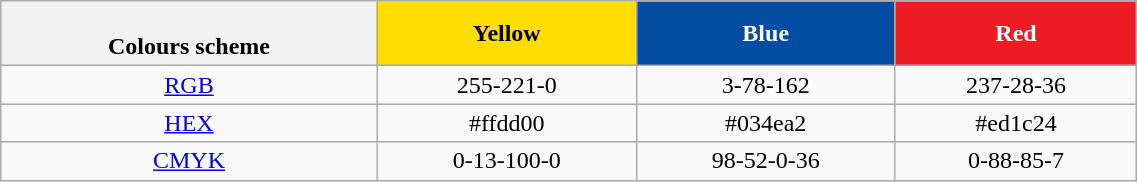<table class=wikitable width=60% style="text-align:center;">
<tr>
<th><br>Colours scheme</th>
<th style="background:#ffdd00">Yellow</th>
<th style="background:#034ea2; color:#FFFFFF"><span>Blue</span></th>
<th style="background:#ed1c24; color:#FFFFFF"><span>Red</span></th>
</tr>
<tr>
<td><a href='#'>RGB</a></td>
<td>255-221-0</td>
<td>3-78-162</td>
<td>237-28-36</td>
</tr>
<tr>
<td><a href='#'>HEX</a></td>
<td>#ffdd00</td>
<td>#034ea2</td>
<td>#ed1c24</td>
</tr>
<tr>
<td><a href='#'>CMYK</a></td>
<td>0-13-100-0</td>
<td>98-52-0-36</td>
<td>0-88-85-7</td>
</tr>
</table>
